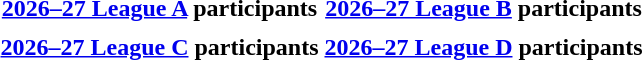<table>
<tr style="vertical-align:top">
<th align="center"><a href='#'>2026–27 League A</a> participants</th>
<th align="center"><a href='#'>2026–27 League B</a> participants</th>
</tr>
<tr style="vertical-align:top">
<td align="left"></td>
<td align="left"></td>
</tr>
<tr style="vertical-align:top">
<th align="center"><a href='#'>2026–27 League C</a> participants</th>
<th align="center"><a href='#'>2026–27 League D</a> participants</th>
</tr>
<tr style="vertical-align:top">
<td align="left"></td>
<td align="left"></td>
</tr>
</table>
